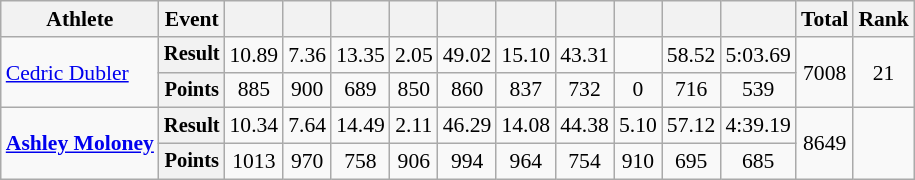<table class=wikitable style=font-size:90%;text-align:center>
<tr>
<th>Athlete</th>
<th>Event</th>
<th></th>
<th></th>
<th></th>
<th></th>
<th></th>
<th></th>
<th></th>
<th></th>
<th></th>
<th></th>
<th>Total</th>
<th>Rank</th>
</tr>
<tr>
<td rowspan=2 align=left><a href='#'>Cedric Dubler</a></td>
<th style=font-size:95%>Result</th>
<td>10.89</td>
<td>7.36</td>
<td>13.35</td>
<td>2.05</td>
<td>49.02</td>
<td>15.10</td>
<td>43.31</td>
<td></td>
<td>58.52</td>
<td>5:03.69</td>
<td rowspan=2>7008</td>
<td rowspan=2>21</td>
</tr>
<tr>
<th style=font-size:95%>Points</th>
<td>885</td>
<td>900</td>
<td>689</td>
<td>850</td>
<td>860</td>
<td>837</td>
<td>732</td>
<td>0</td>
<td>716</td>
<td>539</td>
</tr>
<tr>
<td rowspan=2 align=left><strong><a href='#'>Ashley Moloney</a></strong></td>
<th style=font-size:95%>Result</th>
<td>10.34</td>
<td>7.64</td>
<td>14.49</td>
<td>2.11</td>
<td>46.29</td>
<td>14.08</td>
<td>44.38</td>
<td>5.10</td>
<td>57.12</td>
<td>4:39.19</td>
<td rowspan=2>8649</td>
<td rowspan=2></td>
</tr>
<tr>
<th style=font-size:95%>Points</th>
<td>1013</td>
<td>970</td>
<td>758</td>
<td>906</td>
<td>994</td>
<td>964</td>
<td>754</td>
<td>910</td>
<td>695</td>
<td>685</td>
</tr>
</table>
